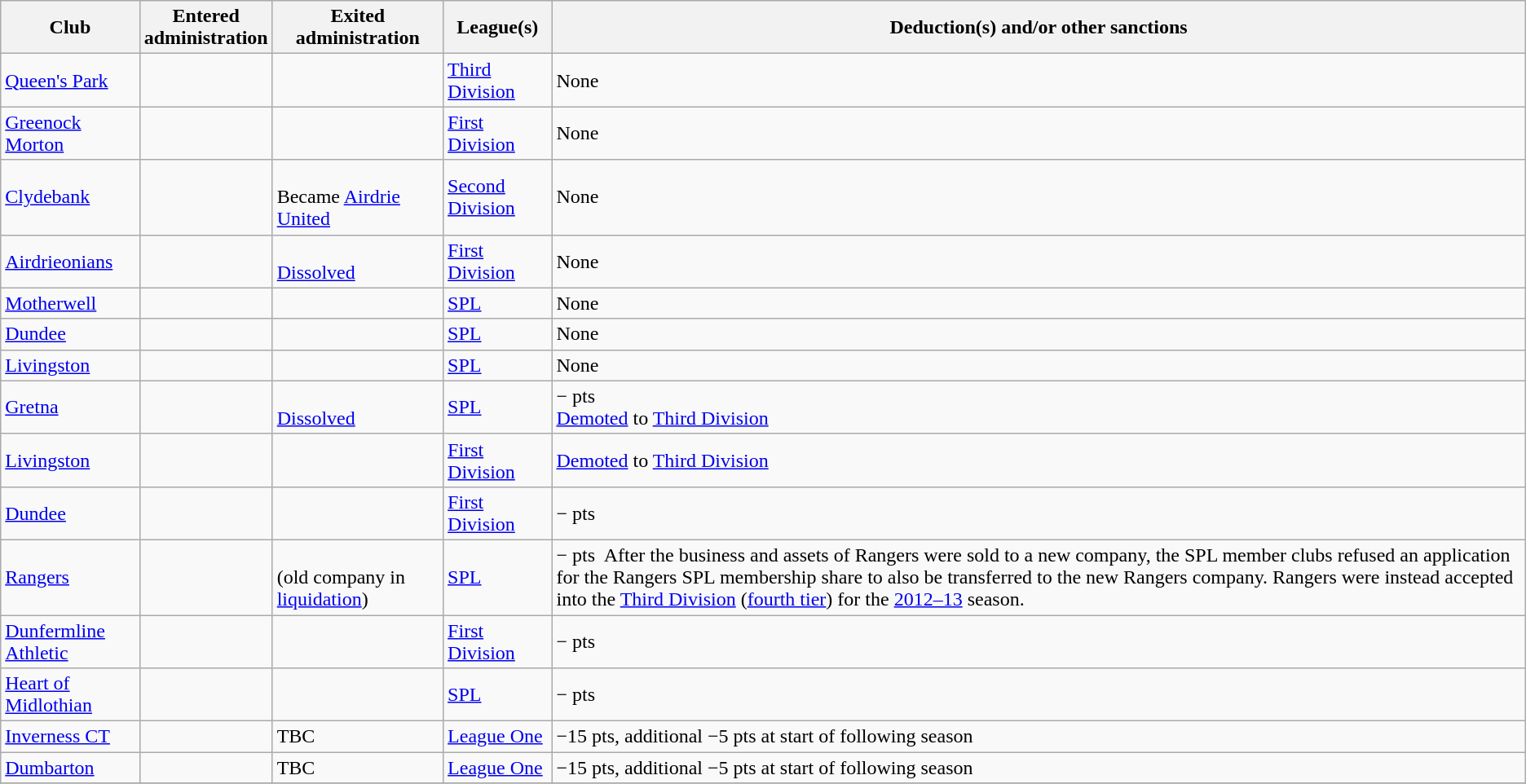<table class="wikitable sortable">
<tr>
<th>Club</th>
<th>Entered<br>administration</th>
<th>Exited<br>administration</th>
<th>League(s)</th>
<th>Deduction(s) and/or other sanctions</th>
</tr>
<tr>
<td><a href='#'>Queen's Park</a></td>
<td></td>
<td></td>
<td><a href='#'>Third Division</a></td>
<td>None</td>
</tr>
<tr>
<td><a href='#'>Greenock Morton</a></td>
<td></td>
<td></td>
<td><a href='#'>First Division</a></td>
<td>None</td>
</tr>
<tr>
<td><a href='#'>Clydebank</a></td>
<td></td>
<td><br>Became <a href='#'>Airdrie United</a></td>
<td><a href='#'>Second Division</a></td>
<td>None</td>
</tr>
<tr>
<td><a href='#'>Airdrieonians</a></td>
<td></td>
<td><br><a href='#'>Dissolved</a></td>
<td><a href='#'>First Division</a></td>
<td>None</td>
</tr>
<tr>
<td><a href='#'>Motherwell</a></td>
<td></td>
<td></td>
<td><a href='#'>SPL</a></td>
<td>None</td>
</tr>
<tr>
<td><a href='#'>Dundee</a></td>
<td></td>
<td></td>
<td><a href='#'>SPL</a></td>
<td>None</td>
</tr>
<tr>
<td><a href='#'>Livingston</a></td>
<td></td>
<td></td>
<td><a href='#'>SPL</a></td>
<td>None</td>
</tr>
<tr>
<td><a href='#'>Gretna</a></td>
<td></td>
<td><br><a href='#'>Dissolved</a></td>
<td><a href='#'>SPL</a></td>
<td>− pts <br> <a href='#'>Demoted</a> to <a href='#'>Third Division</a></td>
</tr>
<tr>
<td><a href='#'>Livingston</a></td>
<td></td>
<td></td>
<td><a href='#'>First Division</a></td>
<td><a href='#'>Demoted</a> to <a href='#'>Third Division</a></td>
</tr>
<tr>
<td><a href='#'>Dundee</a></td>
<td></td>
<td></td>
<td><a href='#'>First Division</a></td>
<td>− pts</td>
</tr>
<tr>
<td><a href='#'>Rangers</a></td>
<td></td>
<td><br>(old company in <a href='#'>liquidation</a>)</td>
<td><a href='#'>SPL</a></td>
<td>− pts  After the business and assets of Rangers were sold to a new company, the SPL member clubs refused an application for the Rangers SPL membership share to also be transferred to the new Rangers company. Rangers were instead accepted into the <a href='#'>Third Division</a> (<a href='#'>fourth tier</a>) for the <a href='#'>2012–13</a> season.</td>
</tr>
<tr>
<td><a href='#'>Dunfermline Athletic</a></td>
<td></td>
<td></td>
<td><a href='#'>First Division</a></td>
<td>− pts</td>
</tr>
<tr>
<td><a href='#'>Heart of Midlothian</a></td>
<td></td>
<td></td>
<td><a href='#'>SPL</a></td>
<td>− pts</td>
</tr>
<tr>
<td><a href='#'>Inverness CT</a></td>
<td></td>
<td>TBC</td>
<td><a href='#'>League One</a></td>
<td>−15 pts, additional −5 pts at start of following season</td>
</tr>
<tr>
<td><a href='#'>Dumbarton</a></td>
<td></td>
<td>TBC</td>
<td><a href='#'>League One</a></td>
<td>−15 pts, additional −5 pts at start of following season</td>
</tr>
<tr>
</tr>
</table>
